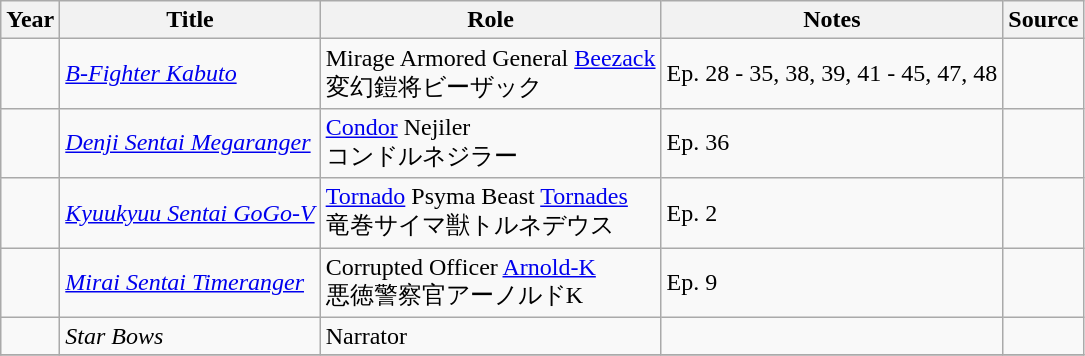<table class="wikitable sortable plainrowheaders">
<tr>
<th>Year</th>
<th>Title</th>
<th>Role</th>
<th class="unsortable">Notes</th>
<th class="unsortable">Source</th>
</tr>
<tr>
<td></td>
<td><em><a href='#'>B-Fighter Kabuto</a></em></td>
<td>Mirage Armored General <a href='#'>Beezack</a><br>変幻鎧将ビーザック</td>
<td>Ep. 28 - 35, 38, 39, 41 - 45, 47, 48</td>
<td></td>
</tr>
<tr>
<td></td>
<td><em><a href='#'>Denji Sentai Megaranger</a></em></td>
<td><a href='#'>Condor</a> Nejiler<br>コンドルネジラー</td>
<td>Ep. 36</td>
<td></td>
</tr>
<tr>
<td></td>
<td><em><a href='#'>Kyuukyuu Sentai GoGo-V</a></em></td>
<td><a href='#'>Tornado</a> Psyma Beast <a href='#'>Tornades</a><br>竜巻サイマ獣トルネデウス</td>
<td>Ep. 2</td>
<td></td>
</tr>
<tr>
<td></td>
<td><em><a href='#'>Mirai Sentai Timeranger</a></em></td>
<td>Corrupted Officer <a href='#'>Arnold-K</a><br>悪徳警察官アーノルドK</td>
<td>Ep. 9</td>
<td></td>
</tr>
<tr>
<td></td>
<td><em>Star Bows</em></td>
<td>Narrator</td>
<td></td>
<td></td>
</tr>
<tr>
</tr>
</table>
